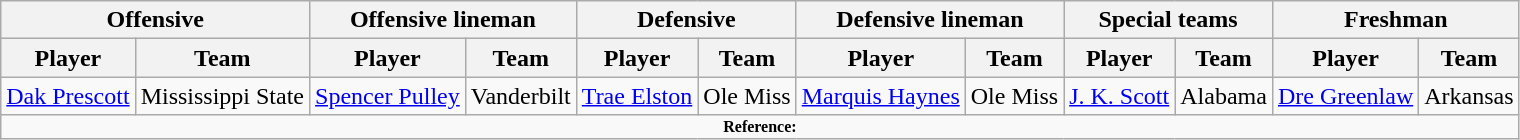<table class="wikitable">
<tr>
<th colspan="2">Offensive</th>
<th colspan="2">Offensive lineman</th>
<th colspan="2">Defensive</th>
<th colspan="2">Defensive lineman</th>
<th colspan="2">Special teams</th>
<th colspan="2">Freshman</th>
</tr>
<tr>
<th>Player</th>
<th>Team</th>
<th>Player</th>
<th>Team</th>
<th>Player</th>
<th>Team</th>
<th>Player</th>
<th>Team</th>
<th>Player</th>
<th>Team</th>
<th>Player</th>
<th>Team</th>
</tr>
<tr>
<td><a href='#'>Dak Prescott</a></td>
<td>Mississippi State</td>
<td><a href='#'>Spencer Pulley</a></td>
<td>Vanderbilt</td>
<td><a href='#'>Trae Elston</a></td>
<td>Ole Miss</td>
<td><a href='#'>Marquis Haynes</a></td>
<td>Ole Miss</td>
<td><a href='#'>J. K. Scott</a></td>
<td>Alabama</td>
<td><a href='#'>Dre Greenlaw</a></td>
<td>Arkansas</td>
</tr>
<tr>
<td colspan="12"  style="font-size:8pt; text-align:center;"><strong>Reference:</strong></td>
</tr>
</table>
